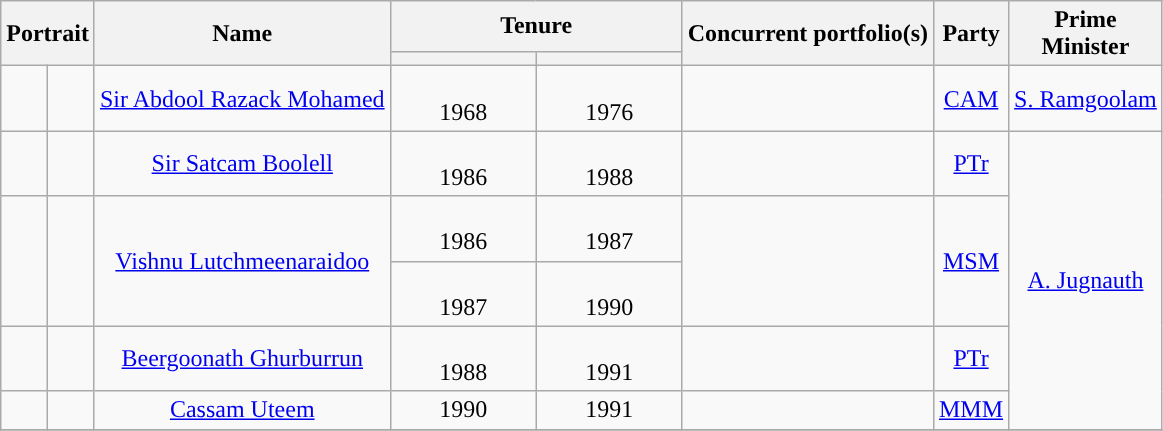<table class="wikitable" style="font-size:100%;text-align:center">
<tr>
<th rowspan="2" colspan="2">Portrait</th>
<th rowspan="2">Name<br></th>
<th colspan="2">Tenure</th>
<th rowspan="2">Concurrent portfolio(s)</th>
<th rowspan="2">Party</th>
<th rowspan="2">Prime<br>Minister</th>
</tr>
<tr>
<th width="90"></th>
<th width="90"></th>
</tr>
<tr>
<td style="background: "></td>
<td></td>
<td><a href='#'>Sir Abdool Razack Mohamed</a><br></td>
<td><br>1968</td>
<td><br>1976</td>
<td><small></small></td>
<td><a href='#'>CAM</a></td>
<td rowspan="1"><a href='#'>S. Ramgoolam</a></td>
</tr>
<tr>
<td style="background: "></td>
<td></td>
<td><a href='#'>Sir Satcam Boolell</a><br></td>
<td><br>1986</td>
<td><br>1988</td>
<td><small></small></td>
<td><a href='#'>PTr</a></td>
<td rowspan=5><a href='#'>A. Jugnauth</a></td>
</tr>
<tr>
<td rowspan=2 style="background: "></td>
<td rowspan=2></td>
<td rowspan=2><a href='#'>Vishnu Lutchmeenaraidoo</a><br></td>
<td><br>1986</td>
<td><br>1987</td>
<td rowspan=2><small></small></td>
<td rowspan=2><a href='#'>MSM</a></td>
</tr>
<tr>
<td><br>1987</td>
<td><br>1990</td>
</tr>
<tr>
<td style="background: "></td>
<td></td>
<td><a href='#'>Beergoonath Ghurburrun</a><br></td>
<td><br>1988</td>
<td><br>1991</td>
<td><small></small></td>
<td><a href='#'>PTr</a></td>
</tr>
<tr>
<td style="background: "></td>
<td></td>
<td><a href='#'>Cassam Uteem</a><br></td>
<td>1990</td>
<td>1991</td>
<td><small></small></td>
<td><a href='#'>MMM</a></td>
</tr>
<tr>
</tr>
</table>
